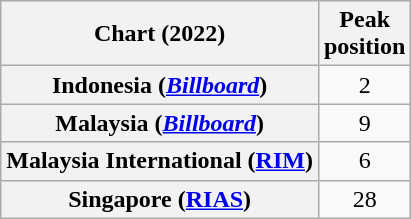<table class="wikitable sortable plainrowheaders" style="text-align:center">
<tr>
<th scope="col">Chart (2022)</th>
<th scope="col">Peak<br>position</th>
</tr>
<tr>
<th scope="row">Indonesia (<em><a href='#'>Billboard</a></em>)</th>
<td>2</td>
</tr>
<tr>
<th scope="row">Malaysia (<em><a href='#'>Billboard</a></em>)</th>
<td>9</td>
</tr>
<tr>
<th scope="row">Malaysia International (<a href='#'>RIM</a>)</th>
<td>6</td>
</tr>
<tr>
<th scope="row">Singapore (<a href='#'>RIAS</a>)</th>
<td>28</td>
</tr>
</table>
